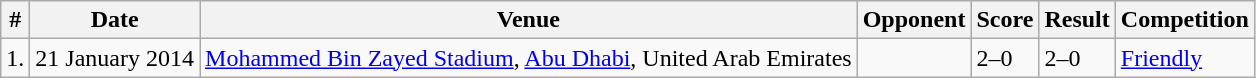<table class="wikitable">
<tr>
<th>#</th>
<th>Date</th>
<th>Venue</th>
<th>Opponent</th>
<th>Score</th>
<th>Result</th>
<th>Competition</th>
</tr>
<tr>
<td>1.</td>
<td>21 January 2014</td>
<td><a href='#'>Mohammed Bin Zayed Stadium</a>, <a href='#'>Abu Dhabi</a>, United Arab Emirates</td>
<td></td>
<td>2–0</td>
<td>2–0</td>
<td><a href='#'>Friendly</a></td>
</tr>
</table>
